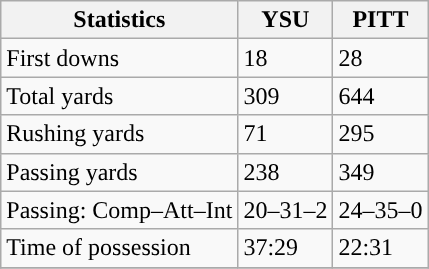<table class="wikitable" style="float: left;">
<tr>
<th>Statistics</th>
<th>YSU</th>
<th>PITT</th>
</tr>
<tr>
<td>First downs</td>
<td>18</td>
<td>28</td>
</tr>
<tr>
<td>Total yards</td>
<td>309</td>
<td>644</td>
</tr>
<tr>
<td>Rushing yards</td>
<td>71</td>
<td>295</td>
</tr>
<tr>
<td>Passing yards</td>
<td>238</td>
<td>349</td>
</tr>
<tr>
<td>Passing: Comp–Att–Int</td>
<td>20–31–2</td>
<td>24–35–0</td>
</tr>
<tr>
<td>Time of possession</td>
<td>37:29</td>
<td>22:31</td>
</tr>
<tr>
</tr>
</table>
